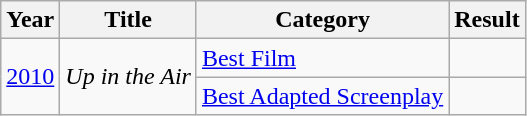<table class="wikitable">
<tr>
<th>Year</th>
<th>Title</th>
<th>Category</th>
<th>Result</th>
</tr>
<tr>
<td rowspan=2><a href='#'>2010</a></td>
<td rowspan=2><em>Up in the Air</em></td>
<td><a href='#'>Best Film</a></td>
<td></td>
</tr>
<tr>
<td><a href='#'>Best Adapted Screenplay</a></td>
<td></td>
</tr>
</table>
